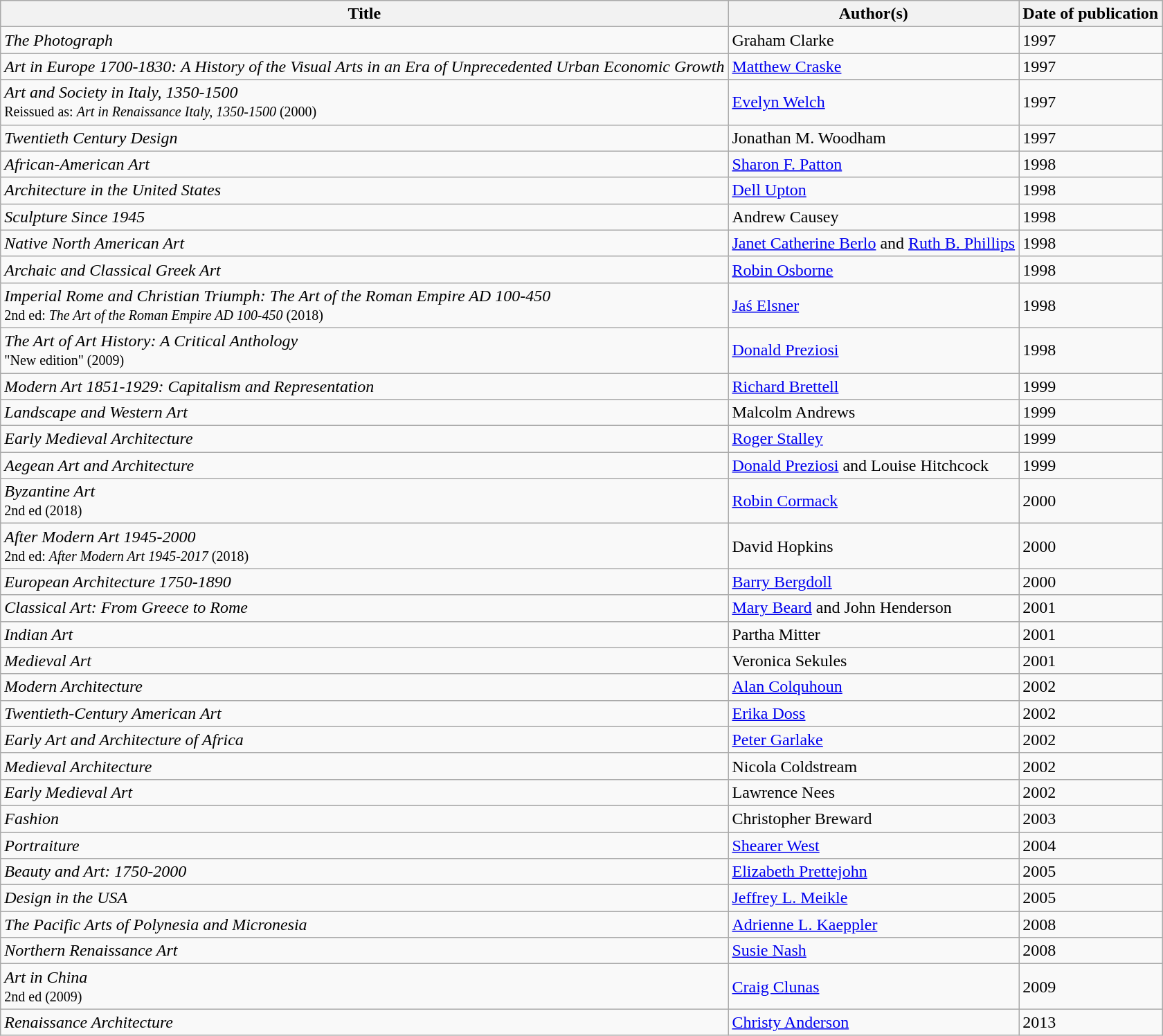<table class="wikitable">
<tr>
<th>Title</th>
<th>Author(s)</th>
<th>Date of publication</th>
</tr>
<tr>
<td><em>The Photograph</em></td>
<td>Graham Clarke</td>
<td>1997</td>
</tr>
<tr>
<td><em>Art in Europe 1700-1830: A History of the Visual Arts in an Era of Unprecedented Urban Economic Growth</em></td>
<td><a href='#'>Matthew Craske</a></td>
<td>1997</td>
</tr>
<tr>
<td><em>Art and Society in Italy, 1350-1500</em><br><small>Reissued as: <em>Art in Renaissance Italy, 1350-1500</em> (2000)</small></td>
<td><a href='#'>Evelyn Welch</a></td>
<td>1997</td>
</tr>
<tr>
<td><em>Twentieth Century Design</em></td>
<td>Jonathan M. Woodham</td>
<td>1997</td>
</tr>
<tr>
<td><em>African-American Art</em></td>
<td><a href='#'>Sharon F. Patton</a></td>
<td>1998</td>
</tr>
<tr>
<td><em>Architecture in the United States</em></td>
<td><a href='#'>Dell Upton</a></td>
<td>1998</td>
</tr>
<tr>
<td><em>Sculpture Since 1945</em></td>
<td>Andrew Causey</td>
<td>1998</td>
</tr>
<tr>
<td><em>Native North American Art</em></td>
<td><a href='#'>Janet Catherine Berlo</a> and <a href='#'>Ruth B. Phillips</a></td>
<td>1998</td>
</tr>
<tr>
<td><em>Archaic and Classical Greek Art</em></td>
<td><a href='#'>Robin Osborne</a></td>
<td>1998</td>
</tr>
<tr>
<td><em>Imperial Rome and Christian Triumph: The Art of the Roman Empire AD 100-450</em><br><small>2nd ed: <em>The Art of the Roman Empire AD 100-450</em> (2018)</small></td>
<td><a href='#'>Jaś Elsner</a></td>
<td>1998</td>
</tr>
<tr>
<td><em>The Art of Art History: A Critical Anthology</em><br><small>"New edition" (2009)</small></td>
<td><a href='#'>Donald Preziosi</a></td>
<td>1998</td>
</tr>
<tr>
<td><em>Modern Art 1851-1929: Capitalism and Representation</em></td>
<td><a href='#'>Richard Brettell</a></td>
<td>1999</td>
</tr>
<tr>
<td><em>Landscape and Western Art</em></td>
<td>Malcolm Andrews</td>
<td>1999</td>
</tr>
<tr>
<td><em>Early Medieval Architecture</em></td>
<td><a href='#'>Roger Stalley</a></td>
<td>1999</td>
</tr>
<tr>
<td><em>Aegean Art and Architecture</em></td>
<td><a href='#'>Donald Preziosi</a> and Louise Hitchcock</td>
<td>1999</td>
</tr>
<tr>
<td><em>Byzantine Art</em><br><small>2nd ed (2018)</small></td>
<td><a href='#'>Robin Cormack</a></td>
<td>2000</td>
</tr>
<tr>
<td><em>After Modern Art 1945-2000</em><br><small>2nd ed: <em>After Modern Art 1945-2017</em> (2018)</small></td>
<td>David Hopkins</td>
<td>2000</td>
</tr>
<tr>
<td><em>European Architecture 1750-1890</em></td>
<td><a href='#'>Barry Bergdoll</a></td>
<td>2000</td>
</tr>
<tr>
<td><em>Classical Art: From Greece to Rome</em></td>
<td><a href='#'>Mary Beard</a> and John Henderson</td>
<td>2001</td>
</tr>
<tr>
<td><em>Indian Art</em></td>
<td>Partha Mitter</td>
<td>2001</td>
</tr>
<tr>
<td><em>Medieval Art</em></td>
<td>Veronica Sekules</td>
<td>2001</td>
</tr>
<tr>
<td><em>Modern Architecture</em></td>
<td><a href='#'>Alan Colquhoun</a></td>
<td>2002</td>
</tr>
<tr>
<td><em>Twentieth-Century American Art</em></td>
<td><a href='#'>Erika Doss</a></td>
<td>2002</td>
</tr>
<tr>
<td><em>Early Art and Architecture of Africa</em></td>
<td><a href='#'>Peter Garlake</a></td>
<td>2002</td>
</tr>
<tr>
<td><em>Medieval Architecture</em></td>
<td>Nicola Coldstream</td>
<td>2002</td>
</tr>
<tr>
<td><em>Early Medieval Art</em></td>
<td>Lawrence Nees</td>
<td>2002</td>
</tr>
<tr>
<td><em>Fashion</em></td>
<td>Christopher Breward</td>
<td>2003</td>
</tr>
<tr>
<td><em>Portraiture</em></td>
<td><a href='#'>Shearer West</a></td>
<td>2004</td>
</tr>
<tr>
<td><em>Beauty and Art: 1750-2000</em></td>
<td><a href='#'>Elizabeth Prettejohn</a></td>
<td>2005</td>
</tr>
<tr>
<td><em>Design in the USA</em></td>
<td><a href='#'>Jeffrey L. Meikle</a></td>
<td>2005</td>
</tr>
<tr>
<td><em>The Pacific Arts of Polynesia and Micronesia</em></td>
<td><a href='#'>Adrienne L. Kaeppler</a></td>
<td>2008</td>
</tr>
<tr>
<td><em>Northern Renaissance Art</em></td>
<td><a href='#'>Susie Nash</a></td>
<td>2008</td>
</tr>
<tr>
<td><em>Art in China</em><br><small>2nd ed (2009)</small></td>
<td><a href='#'>Craig Clunas</a></td>
<td>2009</td>
</tr>
<tr>
<td><em>Renaissance Architecture</em></td>
<td><a href='#'>Christy Anderson</a></td>
<td>2013</td>
</tr>
</table>
